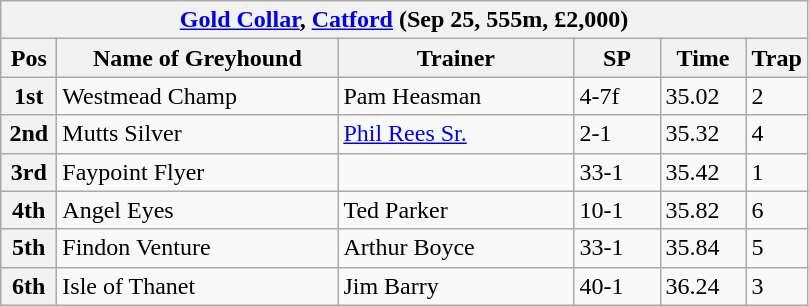<table class="wikitable">
<tr>
<th colspan="6"><a href='#'>Gold Collar</a>, <a href='#'>Catford</a> (Sep 25, 555m, £2,000)</th>
</tr>
<tr>
<th width=30>Pos</th>
<th width=180>Name of Greyhound</th>
<th width=150>Trainer</th>
<th width=50>SP</th>
<th width=50>Time</th>
<th width=30>Trap</th>
</tr>
<tr>
<th>1st</th>
<td>Westmead Champ</td>
<td>Pam Heasman</td>
<td>4-7f</td>
<td>35.02</td>
<td>2</td>
</tr>
<tr>
<th>2nd</th>
<td>Mutts Silver</td>
<td><a href='#'>Phil Rees Sr.</a></td>
<td>2-1</td>
<td>35.32</td>
<td>4</td>
</tr>
<tr>
<th>3rd</th>
<td>Faypoint Flyer</td>
<td></td>
<td>33-1</td>
<td>35.42</td>
<td>1</td>
</tr>
<tr>
<th>4th</th>
<td>Angel Eyes</td>
<td>Ted Parker</td>
<td>10-1</td>
<td>35.82</td>
<td>6</td>
</tr>
<tr>
<th>5th</th>
<td>Findon Venture</td>
<td>Arthur Boyce</td>
<td>33-1</td>
<td>35.84</td>
<td>5</td>
</tr>
<tr>
<th>6th</th>
<td>Isle of Thanet</td>
<td>Jim Barry</td>
<td>40-1</td>
<td>36.24</td>
<td>3</td>
</tr>
</table>
